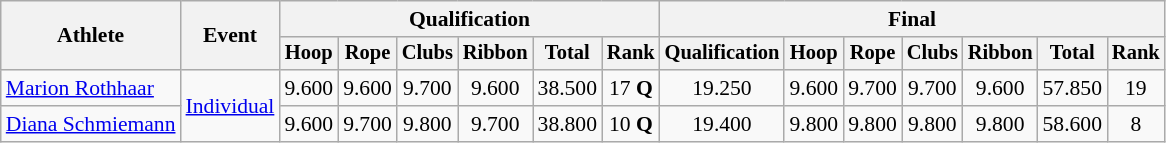<table class=wikitable style="font-size:90%">
<tr>
<th rowspan=2>Athlete</th>
<th rowspan=2>Event</th>
<th colspan=6>Qualification</th>
<th colspan=7>Final</th>
</tr>
<tr style="font-size:95%">
<th>Hoop</th>
<th>Rope</th>
<th>Clubs</th>
<th>Ribbon</th>
<th>Total</th>
<th>Rank</th>
<th>Qualification</th>
<th>Hoop</th>
<th>Rope</th>
<th>Clubs</th>
<th>Ribbon</th>
<th>Total</th>
<th>Rank</th>
</tr>
<tr align=center>
<td align=left><a href='#'>Marion Rothhaar</a></td>
<td align=left rowspan=2><a href='#'>Individual</a></td>
<td>9.600</td>
<td>9.600</td>
<td>9.700</td>
<td>9.600</td>
<td>38.500</td>
<td>17 <strong>Q</strong></td>
<td>19.250</td>
<td>9.600</td>
<td>9.700</td>
<td>9.700</td>
<td>9.600</td>
<td>57.850</td>
<td>19</td>
</tr>
<tr align=center>
<td align=left><a href='#'>Diana Schmiemann</a></td>
<td>9.600</td>
<td>9.700</td>
<td>9.800</td>
<td>9.700</td>
<td>38.800</td>
<td>10 <strong>Q</strong></td>
<td>19.400</td>
<td>9.800</td>
<td>9.800</td>
<td>9.800</td>
<td>9.800</td>
<td>58.600</td>
<td>8</td>
</tr>
</table>
